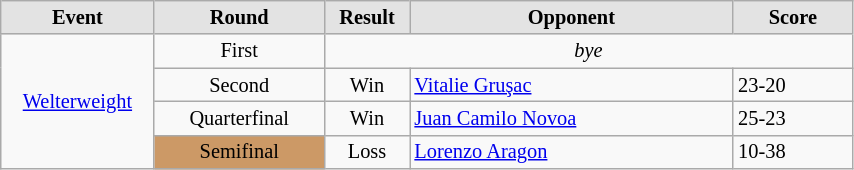<table style='font-size: 85%; text-align: left;' class='wikitable' width='45%'>
<tr>
<th style='border-style: none none solid solid; background: #e3e3e3; width: 18%'><strong>Event</strong></th>
<th style='border-style: none none solid solid; background: #e3e3e3; width: 20%'><strong>Round</strong></th>
<th style='border-style: none none solid solid; background: #e3e3e3; width: 10%'><strong>Result</strong></th>
<th style='border-style: none none solid solid; background: #e3e3e3; width: 38%'><strong>Opponent</strong></th>
<th style='border-style: none none solid solid; background: #e3e3e3; width: 14%'><strong>Score</strong></th>
</tr>
<tr align=center>
<td rowspan="4" style="text-align:center;"><a href='#'>Welterweight</a></td>
<td align='center'>First</td>
<td colspan="3" style="text-align:center;"><em>bye</em></td>
</tr>
<tr align=center>
<td align='center'>Second</td>
<td>Win</td>
<td align='left'> <a href='#'>Vitalie Gruşac</a></td>
<td align='left'>23-20</td>
</tr>
<tr align=center>
<td align='center'>Quarterfinal</td>
<td>Win</td>
<td align='left'> <a href='#'>Juan Camilo Novoa</a></td>
<td align='left'>25-23</td>
</tr>
<tr align=center>
<td align='center'; bgcolor="#cc9966">Semifinal</td>
<td>Loss</td>
<td align='left'> <a href='#'>Lorenzo Aragon</a></td>
<td align='left'>10-38</td>
</tr>
</table>
